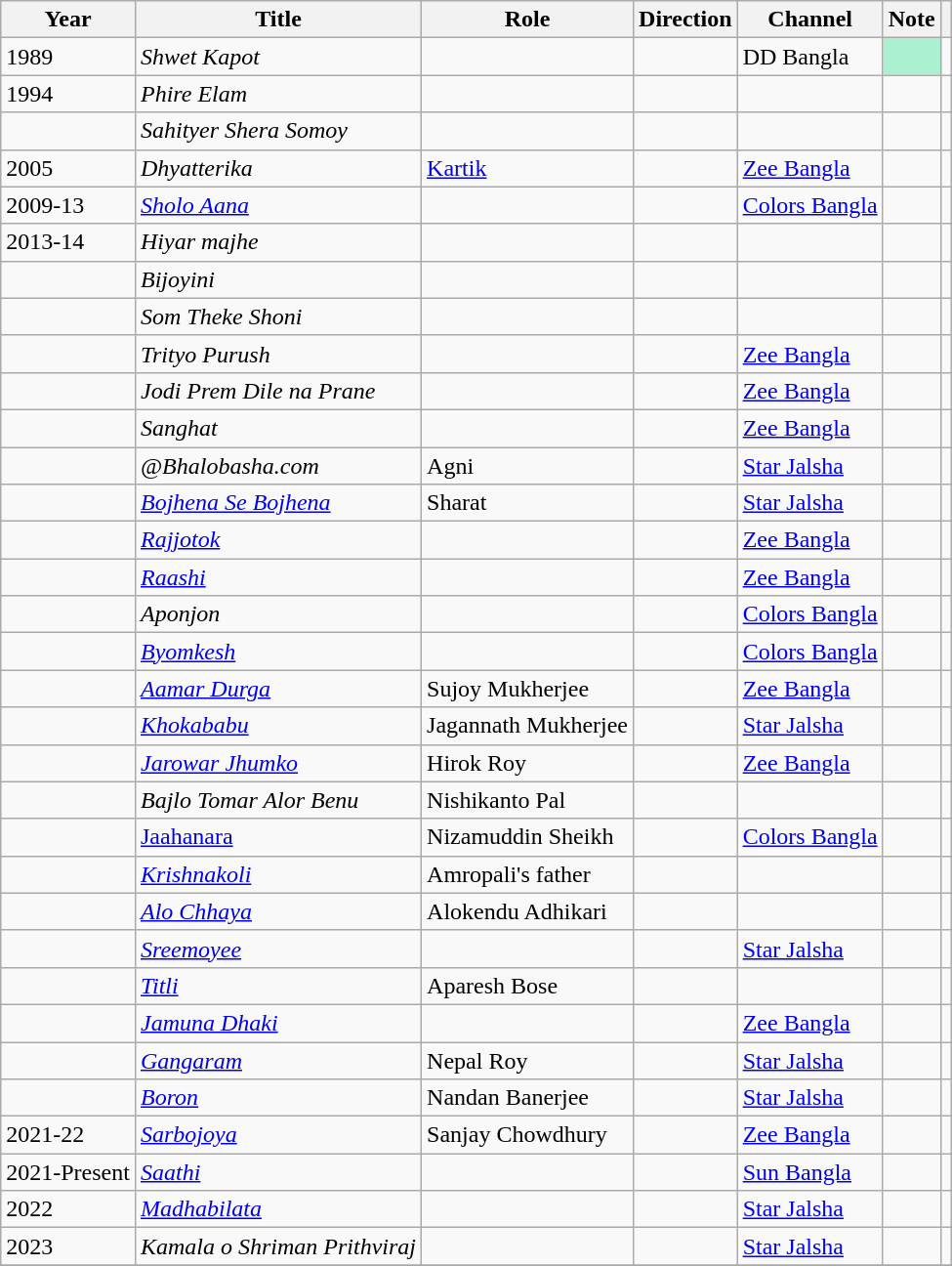<table class="wikitable sortable">
<tr>
<th>Year</th>
<th>Title</th>
<th>Role</th>
<th>Direction</th>
<th>Channel</th>
<th>Note</th>
<th></th>
</tr>
<tr>
<td>1989</td>
<td><em>Shwet Kapot</em></td>
<td></td>
<td></td>
<td>DD Bangla</td>
<td bgcolor="#aaf0d1"></td>
<td></td>
</tr>
<tr>
<td>1994</td>
<td><em>Phire Elam</em></td>
<td></td>
<td></td>
<td></td>
<td></td>
<td></td>
</tr>
<tr>
<td></td>
<td><em>Sahityer Shera Somoy</em></td>
<td></td>
<td></td>
<td></td>
<td></td>
<td></td>
</tr>
<tr>
<td>2005</td>
<td><em>Dhyatterika</em></td>
<td><a href='#'>Kartik</a></td>
<td></td>
<td><a href='#'>Zee Bangla</a></td>
<td></td>
<td></td>
</tr>
<tr>
<td>2009-13</td>
<td><em><a href='#'>Sholo Aana</a></em></td>
<td></td>
<td></td>
<td><a href='#'>Colors Bangla</a></td>
<td></td>
<td></td>
</tr>
<tr>
<td>2013-14</td>
<td><em>Hiyar majhe</em></td>
<td></td>
<td></td>
<td></td>
<td></td>
<td></td>
</tr>
<tr>
<td></td>
<td><em>Bijoyini</em></td>
<td></td>
<td></td>
<td></td>
<td></td>
<td></td>
</tr>
<tr>
<td></td>
<td><em>Som Theke Shoni</em></td>
<td></td>
<td></td>
<td></td>
<td></td>
<td></td>
</tr>
<tr>
<td></td>
<td><em>Trityo Purush</em></td>
<td></td>
<td></td>
<td><a href='#'>Zee Bangla</a></td>
<td></td>
<td></td>
</tr>
<tr>
<td></td>
<td><em>Jodi Prem Dile na Prane</em></td>
<td></td>
<td></td>
<td><a href='#'>Zee Bangla</a></td>
<td></td>
<td></td>
</tr>
<tr>
<td></td>
<td><em>Sanghat</em></td>
<td></td>
<td></td>
<td><a href='#'>Zee Bangla</a></td>
<td></td>
<td></td>
</tr>
<tr>
<td></td>
<td><em>@Bhalobasha.com</em></td>
<td>Agni</td>
<td></td>
<td><a href='#'>Star Jalsha</a></td>
<td></td>
<td></td>
</tr>
<tr>
<td></td>
<td><em><a href='#'>Bojhena Se Bojhena</a></em></td>
<td>Sharat</td>
<td></td>
<td><a href='#'>Star Jalsha</a></td>
<td></td>
<td></td>
</tr>
<tr>
<td></td>
<td><em><a href='#'>Rajjotok</a></em></td>
<td></td>
<td></td>
<td><a href='#'>Zee Bangla</a></td>
<td></td>
<td></td>
</tr>
<tr>
<td></td>
<td><em><a href='#'>Raashi</a></em></td>
<td></td>
<td></td>
<td><a href='#'>Zee Bangla</a></td>
<td></td>
<td></td>
</tr>
<tr>
<td></td>
<td><em>Aponjon</em></td>
<td></td>
<td></td>
<td><a href='#'>Colors Bangla</a></td>
<td></td>
<td></td>
</tr>
<tr>
<td></td>
<td><em><a href='#'>Byomkesh</a></em></td>
<td></td>
<td></td>
<td><a href='#'>Colors Bangla</a></td>
<td></td>
<td></td>
</tr>
<tr>
<td></td>
<td><em><a href='#'>Aamar Durga</a></em></td>
<td>Sujoy Mukherjee</td>
<td></td>
<td><a href='#'>Zee Bangla</a></td>
<td></td>
<td></td>
</tr>
<tr>
<td></td>
<td><em><a href='#'>Khokababu</a></em></td>
<td>Jagannath Mukherjee</td>
<td></td>
<td><a href='#'>Star Jalsha</a></td>
<td></td>
<td></td>
</tr>
<tr>
<td></td>
<td><em><a href='#'>Jarowar Jhumko</a></em></td>
<td>Hirok Roy</td>
<td></td>
<td><a href='#'>Zee Bangla</a></td>
<td></td>
<td></td>
</tr>
<tr>
<td></td>
<td><em>Bajlo Tomar Alor Benu</em></td>
<td>Nishikanto Pal</td>
<td></td>
<td></td>
<td></td>
<td></td>
</tr>
<tr>
<td></td>
<td><a href='#'>Jaahanara</a></td>
<td>Nizamuddin Sheikh</td>
<td></td>
<td><a href='#'>Colors Bangla</a></td>
<td></td>
<td></td>
</tr>
<tr>
<td></td>
<td><em><a href='#'>Krishnakoli</a></em></td>
<td>Amropali's  father</td>
<td></td>
<td></td>
<td></td>
<td></td>
</tr>
<tr>
<td></td>
<td><em><a href='#'>Alo Chhaya</a></em></td>
<td>Alokendu Adhikari</td>
<td></td>
<td></td>
<td></td>
<td></td>
</tr>
<tr>
<td></td>
<td><em><a href='#'>Sreemoyee</a></em></td>
<td></td>
<td></td>
<td><a href='#'>Star Jalsha</a></td>
<td></td>
<td></td>
</tr>
<tr>
<td></td>
<td><em><a href='#'>Titli</a></em></td>
<td>Aparesh Bose</td>
<td></td>
<td></td>
<td></td>
<td></td>
</tr>
<tr>
<td></td>
<td><em><a href='#'>Jamuna Dhaki</a></em></td>
<td></td>
<td></td>
<td><a href='#'>Zee Bangla</a></td>
<td></td>
<td></td>
</tr>
<tr>
<td></td>
<td><em><a href='#'>Gangaram</a></em></td>
<td>Nepal Roy</td>
<td></td>
<td><a href='#'>Star Jalsha</a></td>
<td></td>
<td></td>
</tr>
<tr>
<td></td>
<td><em><a href='#'>Boron</a></em></td>
<td>Nandan Banerjee</td>
<td></td>
<td><a href='#'>Star Jalsha</a></td>
<td></td>
<td></td>
</tr>
<tr>
<td>2021-22</td>
<td><em><a href='#'>Sarbojoya</a></em></td>
<td>Sanjay Chowdhury</td>
<td></td>
<td><a href='#'>Zee Bangla</a></td>
<td></td>
<td></td>
</tr>
<tr>
<td>2021-Present</td>
<td><em><a href='#'>Saathi</a></em></td>
<td></td>
<td></td>
<td><a href='#'>Sun Bangla</a></td>
<td></td>
<td></td>
</tr>
<tr>
<td>2022</td>
<td><em><a href='#'>Madhabilata</a></em></td>
<td></td>
<td></td>
<td><a href='#'>Star Jalsha</a></td>
<td></td>
<td></td>
</tr>
<tr>
<td>2023</td>
<td><em>Kamala o Shriman Prithviraj</em></td>
<td></td>
<td></td>
<td><a href='#'>Star Jalsha</a></td>
<td></td>
<td></td>
</tr>
<tr>
</tr>
</table>
